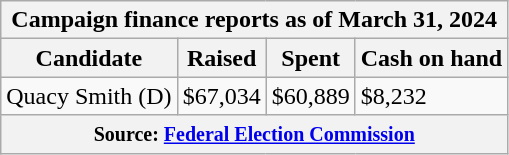<table class="wikitable sortable">
<tr>
<th colspan=4>Campaign finance reports as of March 31, 2024</th>
</tr>
<tr style="text-align:center;">
<th>Candidate</th>
<th>Raised</th>
<th>Spent</th>
<th>Cash on hand</th>
</tr>
<tr>
<td>Quacy Smith (D)</td>
<td>$67,034</td>
<td>$60,889</td>
<td>$8,232</td>
</tr>
<tr>
<th colspan="4"><small>Source: <a href='#'>Federal Election Commission</a></small></th>
</tr>
</table>
